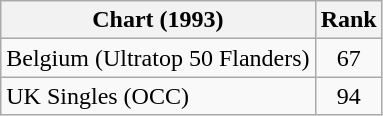<table class="wikitable">
<tr>
<th>Chart (1993)</th>
<th>Rank</th>
</tr>
<tr>
<td>Belgium (Ultratop 50 Flanders)</td>
<td style="text-align:center;">67</td>
</tr>
<tr>
<td>UK Singles (OCC)</td>
<td style="text-align:center;">94</td>
</tr>
</table>
